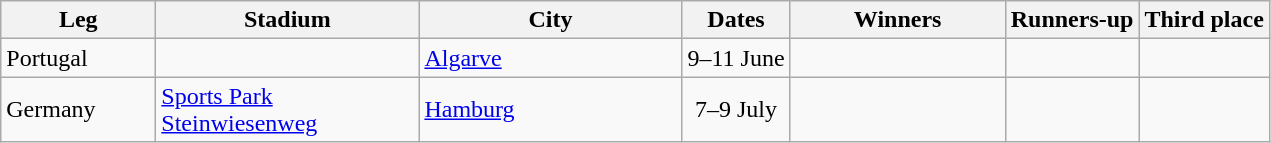<table class="wikitable sortable">
<tr>
<th style="width:6em;">Leg</th>
<th style="width:10.5em;">Stadium</th>
<th style="width:10.5em;">City</th>
<th>Dates</th>
<th style="width:8.5em;">Winners</th>
<th>Runners-up</th>
<th>Third place</th>
</tr>
<tr>
<td>Portugal</td>
<td><a href='#'></a></td>
<td><a href='#'>Algarve</a></td>
<td align="center">9–11 June</td>
<td></td>
<td></td>
<td></td>
</tr>
<tr>
<td>Germany</td>
<td><a href='#'>Sports Park Steinwiesenweg</a></td>
<td><a href='#'>Hamburg</a></td>
<td align="center">7–9 July</td>
<td></td>
<td></td>
<td></td>
</tr>
</table>
